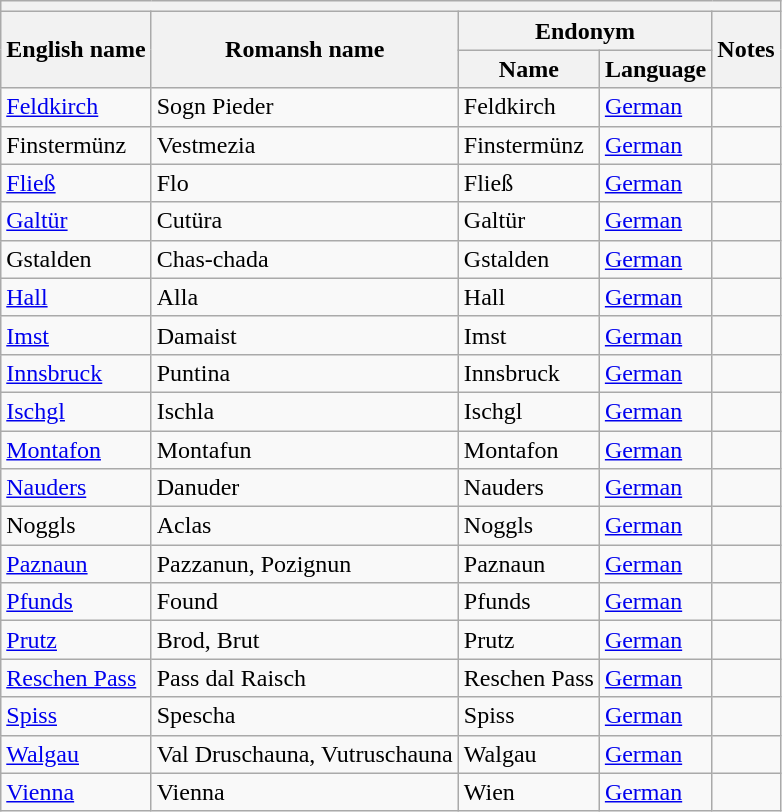<table class="wikitable sortable">
<tr>
<th colspan="5"></th>
</tr>
<tr>
<th rowspan="2">English name</th>
<th rowspan="2">Romansh name</th>
<th colspan="2">Endonym</th>
<th rowspan="2">Notes</th>
</tr>
<tr>
<th>Name</th>
<th>Language</th>
</tr>
<tr>
<td><a href='#'>Feldkirch</a></td>
<td>Sogn Pieder</td>
<td>Feldkirch</td>
<td><a href='#'>German</a></td>
<td></td>
</tr>
<tr>
<td>Finstermünz</td>
<td>Vestmezia</td>
<td>Finstermünz</td>
<td><a href='#'>German</a></td>
<td></td>
</tr>
<tr>
<td><a href='#'>Fließ</a></td>
<td>Flo</td>
<td>Fließ</td>
<td><a href='#'>German</a></td>
<td></td>
</tr>
<tr>
<td><a href='#'>Galtür</a></td>
<td>Cutüra</td>
<td>Galtür</td>
<td><a href='#'>German</a></td>
<td></td>
</tr>
<tr>
<td>Gstalden</td>
<td>Chas-chada</td>
<td>Gstalden</td>
<td><a href='#'>German</a></td>
<td></td>
</tr>
<tr>
<td><a href='#'>Hall</a></td>
<td>Alla</td>
<td>Hall</td>
<td><a href='#'>German</a></td>
<td></td>
</tr>
<tr>
<td><a href='#'>Imst</a></td>
<td>Damaist</td>
<td>Imst</td>
<td><a href='#'>German</a></td>
<td></td>
</tr>
<tr>
<td><a href='#'>Innsbruck</a></td>
<td>Puntina</td>
<td>Innsbruck</td>
<td><a href='#'>German</a></td>
<td></td>
</tr>
<tr>
<td><a href='#'>Ischgl</a></td>
<td>Ischla</td>
<td>Ischgl</td>
<td><a href='#'>German</a></td>
<td></td>
</tr>
<tr>
<td><a href='#'>Montafon</a></td>
<td>Montafun</td>
<td>Montafon</td>
<td><a href='#'>German</a></td>
<td></td>
</tr>
<tr>
<td><a href='#'>Nauders</a></td>
<td>Danuder</td>
<td>Nauders</td>
<td><a href='#'>German</a></td>
<td></td>
</tr>
<tr>
<td>Noggls</td>
<td>Aclas</td>
<td>Noggls</td>
<td><a href='#'>German</a></td>
<td></td>
</tr>
<tr>
<td><a href='#'>Paznaun</a></td>
<td>Pazzanun, Pozignun</td>
<td>Paznaun</td>
<td><a href='#'>German</a></td>
<td></td>
</tr>
<tr>
<td><a href='#'>Pfunds</a></td>
<td>Found</td>
<td>Pfunds</td>
<td><a href='#'>German</a></td>
<td></td>
</tr>
<tr>
<td><a href='#'>Prutz</a></td>
<td>Brod, Brut</td>
<td>Prutz</td>
<td><a href='#'>German</a></td>
<td></td>
</tr>
<tr>
<td><a href='#'>Reschen Pass</a></td>
<td>Pass dal Raisch</td>
<td>Reschen Pass</td>
<td><a href='#'>German</a></td>
<td></td>
</tr>
<tr>
<td><a href='#'>Spiss</a></td>
<td>Spescha</td>
<td>Spiss</td>
<td><a href='#'>German</a></td>
<td></td>
</tr>
<tr>
<td><a href='#'>Walgau</a></td>
<td>Val Druschauna, Vutruschauna</td>
<td>Walgau</td>
<td><a href='#'>German</a></td>
<td></td>
</tr>
<tr>
<td><a href='#'>Vienna</a></td>
<td>Vienna</td>
<td>Wien</td>
<td><a href='#'>German</a></td>
<td></td>
</tr>
</table>
